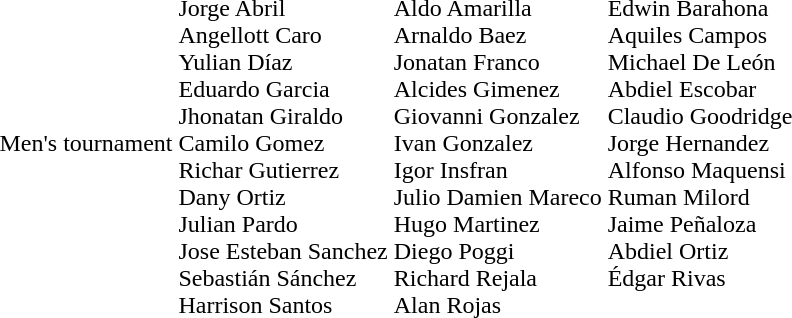<table>
<tr>
<td>Men's tournament</td>
<td nowrap><br>Jorge Abril<br>Angellott Caro<br>Yulian Díaz<br>Eduardo Garcia<br>Jhonatan Giraldo<br>Camilo Gomez<br>Richar Gutierrez<br>Dany Ortiz<br>Julian Pardo<br>Jose Esteban Sanchez<br>Sebastián Sánchez<br>Harrison Santos</td>
<td nowrap><br>Aldo Amarilla<br>Arnaldo Baez<br>Jonatan Franco<br>Alcides Gimenez<br>Giovanni Gonzalez<br>Ivan Gonzalez<br>Igor Insfran<br>Julio Damien Mareco<br>Hugo Martinez<br>Diego Poggi<br>Richard Rejala<br>Alan Rojas</td>
<td nowrap valign=top><br>Edwin Barahona<br>Aquiles Campos<br>Michael De León<br>Abdiel Escobar<br>Claudio Goodridge<br>Jorge Hernandez<br>Alfonso Maquensi<br>Ruman Milord<br>Jaime Peñaloza<br>Abdiel Ortiz<br>Édgar Rivas</td>
</tr>
</table>
